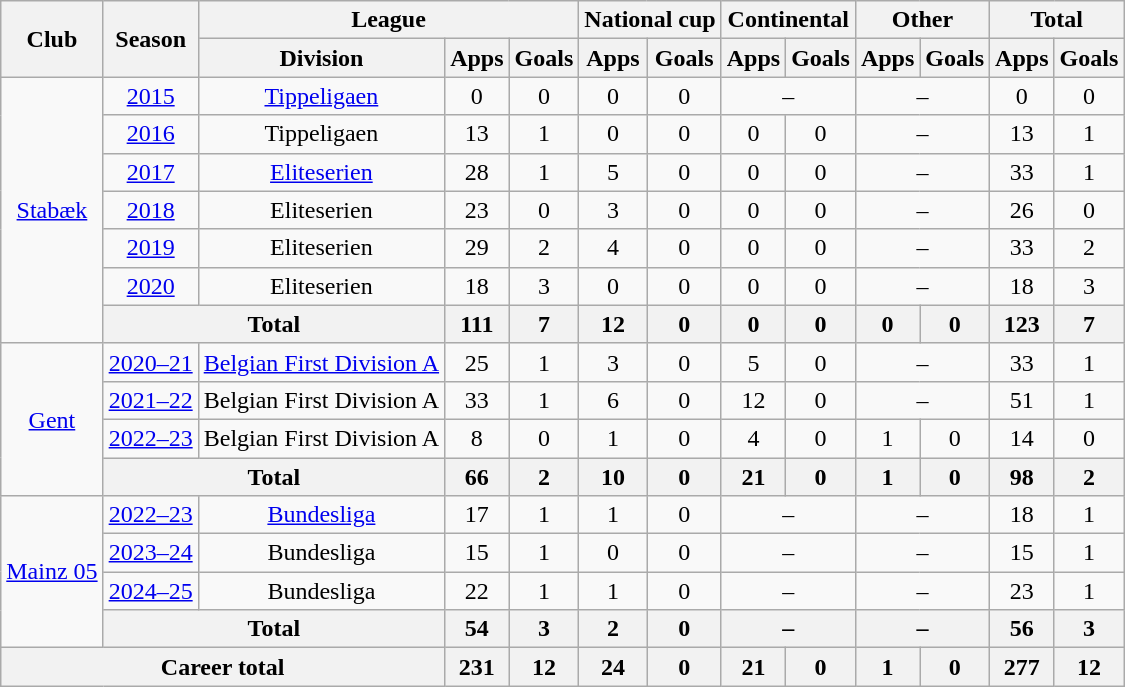<table class="wikitable" style="text-align: center;">
<tr>
<th rowspan="2">Club</th>
<th rowspan="2">Season</th>
<th colspan="3">League</th>
<th colspan="2">National cup</th>
<th colspan="2">Continental</th>
<th colspan="2">Other</th>
<th colspan="2">Total</th>
</tr>
<tr>
<th>Division</th>
<th>Apps</th>
<th>Goals</th>
<th>Apps</th>
<th>Goals</th>
<th>Apps</th>
<th>Goals</th>
<th>Apps</th>
<th>Goals</th>
<th>Apps</th>
<th>Goals</th>
</tr>
<tr>
<td rowspan="7"><a href='#'>Stabæk</a></td>
<td><a href='#'>2015</a></td>
<td><a href='#'>Tippeligaen</a></td>
<td>0</td>
<td>0</td>
<td>0</td>
<td>0</td>
<td colspan="2">–</td>
<td colspan="2">–</td>
<td>0</td>
<td>0</td>
</tr>
<tr>
<td><a href='#'>2016</a></td>
<td>Tippeligaen</td>
<td>13</td>
<td>1</td>
<td>0</td>
<td>0</td>
<td>0</td>
<td>0</td>
<td colspan="2">–</td>
<td>13</td>
<td>1</td>
</tr>
<tr>
<td><a href='#'>2017</a></td>
<td><a href='#'>Eliteserien</a></td>
<td>28</td>
<td>1</td>
<td>5</td>
<td>0</td>
<td>0</td>
<td>0</td>
<td colspan="2">–</td>
<td>33</td>
<td>1</td>
</tr>
<tr>
<td><a href='#'>2018</a></td>
<td>Eliteserien</td>
<td>23</td>
<td>0</td>
<td>3</td>
<td>0</td>
<td>0</td>
<td>0</td>
<td colspan="2">–</td>
<td>26</td>
<td>0</td>
</tr>
<tr>
<td><a href='#'>2019</a></td>
<td>Eliteserien</td>
<td>29</td>
<td>2</td>
<td>4</td>
<td>0</td>
<td>0</td>
<td>0</td>
<td colspan="2">–</td>
<td>33</td>
<td>2</td>
</tr>
<tr>
<td><a href='#'>2020</a></td>
<td>Eliteserien</td>
<td>18</td>
<td>3</td>
<td>0</td>
<td>0</td>
<td>0</td>
<td>0</td>
<td colspan="2">–</td>
<td>18</td>
<td>3</td>
</tr>
<tr>
<th colspan="2">Total</th>
<th>111</th>
<th>7</th>
<th>12</th>
<th>0</th>
<th>0</th>
<th>0</th>
<th>0</th>
<th>0</th>
<th>123</th>
<th>7</th>
</tr>
<tr>
<td rowspan="4"><a href='#'>Gent</a></td>
<td><a href='#'>2020–21</a></td>
<td><a href='#'>Belgian First Division A</a></td>
<td>25</td>
<td>1</td>
<td>3</td>
<td>0</td>
<td>5</td>
<td>0</td>
<td colspan="2">–</td>
<td>33</td>
<td>1</td>
</tr>
<tr>
<td><a href='#'>2021–22</a></td>
<td>Belgian First Division A</td>
<td>33</td>
<td>1</td>
<td>6</td>
<td>0</td>
<td>12</td>
<td>0</td>
<td colspan="2">–</td>
<td>51</td>
<td>1</td>
</tr>
<tr>
<td><a href='#'>2022–23</a></td>
<td>Belgian First Division A</td>
<td>8</td>
<td>0</td>
<td>1</td>
<td>0</td>
<td>4</td>
<td>0</td>
<td>1</td>
<td>0</td>
<td>14</td>
<td>0</td>
</tr>
<tr>
<th colspan="2">Total</th>
<th>66</th>
<th>2</th>
<th>10</th>
<th>0</th>
<th>21</th>
<th>0</th>
<th>1</th>
<th>0</th>
<th>98</th>
<th>2</th>
</tr>
<tr>
<td rowspan="4"><a href='#'>Mainz 05</a></td>
<td><a href='#'>2022–23</a></td>
<td><a href='#'>Bundesliga</a></td>
<td>17</td>
<td>1</td>
<td>1</td>
<td>0</td>
<td colspan="2">–</td>
<td colspan="2">–</td>
<td>18</td>
<td>1</td>
</tr>
<tr>
<td><a href='#'>2023–24</a></td>
<td>Bundesliga</td>
<td>15</td>
<td>1</td>
<td>0</td>
<td>0</td>
<td colspan="2">–</td>
<td colspan="2">–</td>
<td>15</td>
<td>1</td>
</tr>
<tr>
<td><a href='#'>2024–25</a></td>
<td>Bundesliga</td>
<td>22</td>
<td>1</td>
<td>1</td>
<td>0</td>
<td colspan="2">–</td>
<td colspan="2">–</td>
<td>23</td>
<td>1</td>
</tr>
<tr>
<th colspan="2">Total</th>
<th>54</th>
<th>3</th>
<th>2</th>
<th>0</th>
<th colspan="2">–</th>
<th colspan="2">–</th>
<th>56</th>
<th>3</th>
</tr>
<tr>
<th colspan="3">Career total</th>
<th>231</th>
<th>12</th>
<th>24</th>
<th>0</th>
<th>21</th>
<th>0</th>
<th>1</th>
<th>0</th>
<th>277</th>
<th>12</th>
</tr>
</table>
